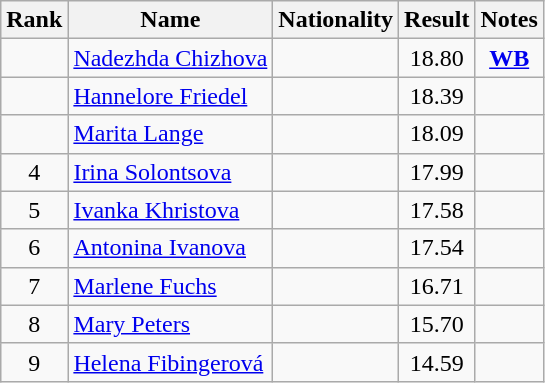<table class="wikitable sortable" style="text-align:center">
<tr>
<th>Rank</th>
<th>Name</th>
<th>Nationality</th>
<th>Result</th>
<th>Notes</th>
</tr>
<tr>
<td></td>
<td align="left"><a href='#'>Nadezhda Chizhova</a></td>
<td align=left></td>
<td>18.80</td>
<td><strong><a href='#'>WB</a></strong></td>
</tr>
<tr>
<td></td>
<td align="left"><a href='#'>Hannelore Friedel</a></td>
<td align=left></td>
<td>18.39</td>
<td></td>
</tr>
<tr>
<td></td>
<td align="left"><a href='#'>Marita Lange</a></td>
<td align=left></td>
<td>18.09</td>
<td></td>
</tr>
<tr>
<td>4</td>
<td align="left"><a href='#'>Irina Solontsova</a></td>
<td align=left></td>
<td>17.99</td>
<td></td>
</tr>
<tr>
<td>5</td>
<td align="left"><a href='#'>Ivanka Khristova</a></td>
<td align=left></td>
<td>17.58</td>
<td></td>
</tr>
<tr>
<td>6</td>
<td align="left"><a href='#'>Antonina Ivanova</a></td>
<td align=left></td>
<td>17.54</td>
<td></td>
</tr>
<tr>
<td>7</td>
<td align="left"><a href='#'>Marlene Fuchs</a></td>
<td align=left></td>
<td>16.71</td>
<td></td>
</tr>
<tr>
<td>8</td>
<td align="left"><a href='#'>Mary Peters</a></td>
<td align=left></td>
<td>15.70</td>
<td></td>
</tr>
<tr>
<td>9</td>
<td align="left"><a href='#'>Helena Fibingerová</a></td>
<td align=left></td>
<td>14.59</td>
<td></td>
</tr>
</table>
